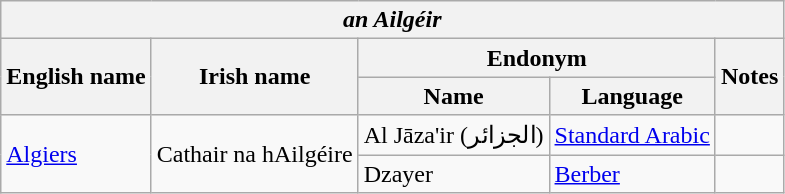<table class="wikitable sortable">
<tr>
<th colspan="5"> <em>an Ailgéir</em></th>
</tr>
<tr>
<th rowspan="2">English name</th>
<th rowspan="2">Irish name</th>
<th colspan="2">Endonym</th>
<th rowspan="2">Notes</th>
</tr>
<tr>
<th>Name</th>
<th>Language</th>
</tr>
<tr>
<td rowspan="2"><a href='#'>Algiers</a></td>
<td rowspan="2">Cathair na hAilgéire</td>
<td>Al Jāza'ir (الجزائر)</td>
<td><a href='#'>Standard Arabic</a></td>
<td></td>
</tr>
<tr>
<td>Dzayer</td>
<td><a href='#'>Berber</a></td>
<td></td>
</tr>
</table>
